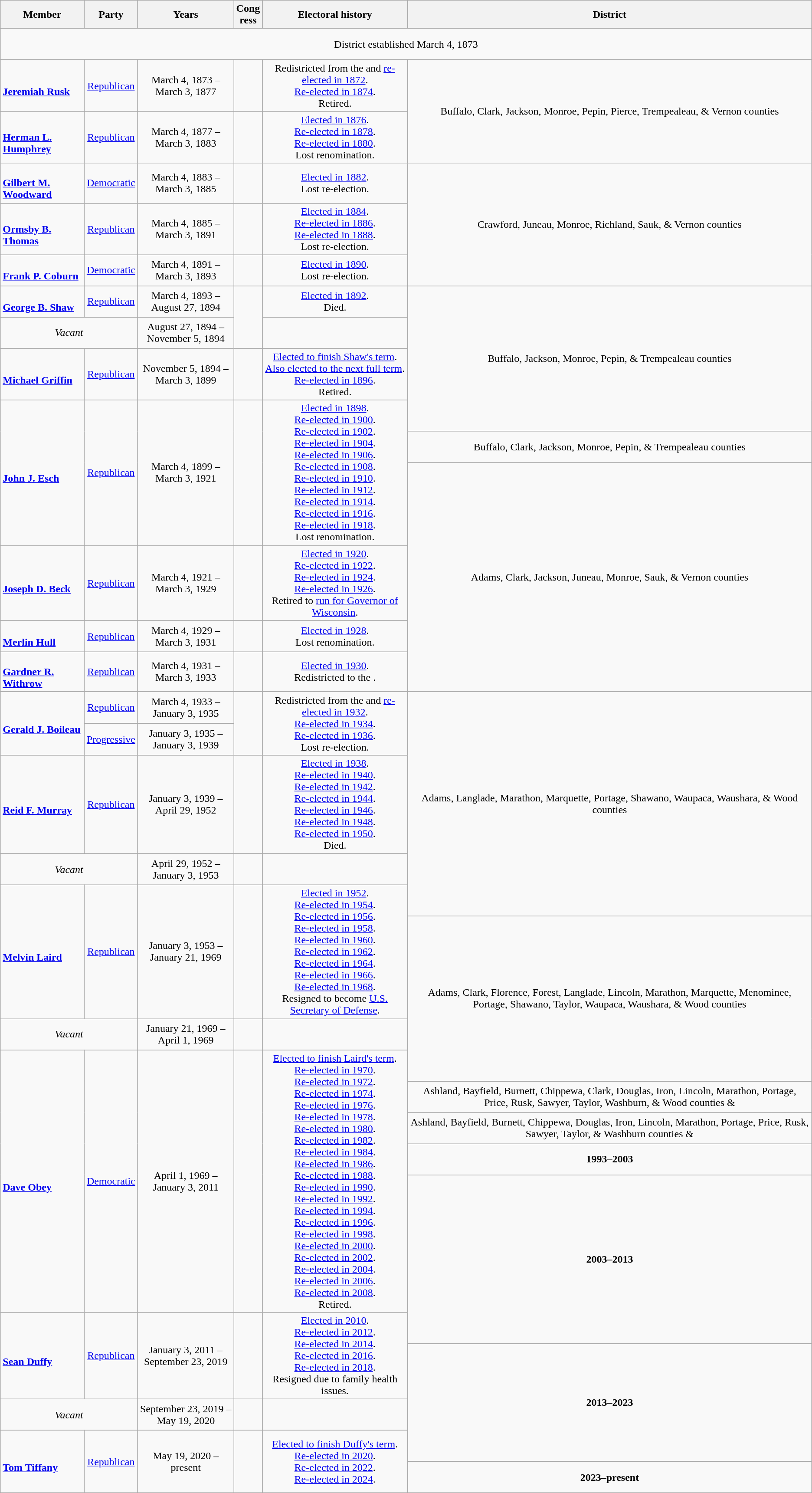<table class=wikitable style="text-align:center">
<tr>
<th>Member</th>
<th>Party</th>
<th>Years</th>
<th>Cong<br>ress</th>
<th>Electoral history</th>
<th>District</th>
</tr>
<tr style="height:3em">
<td colspan=6>District established March 4, 1873</td>
</tr>
<tr style="height:3em">
<td align=left><br><strong><a href='#'>Jeremiah Rusk</a></strong><br></td>
<td><a href='#'>Republican</a></td>
<td nowrap>March 4, 1873 –<br>March 3, 1877</td>
<td></td>
<td>Redistricted from the  and <a href='#'>re-elected in 1872</a>.<br><a href='#'>Re-elected in 1874</a>.<br>Retired.</td>
<td rowspan=2> Buffalo, Clark,  Jackson,  Monroe, Pepin, Pierce,  Trempealeau, & Vernon counties</td>
</tr>
<tr style="height:3em">
<td align=left><br><strong><a href='#'>Herman L. Humphrey</a></strong><br></td>
<td><a href='#'>Republican</a></td>
<td nowrap>March 4, 1877 –<br>March 3, 1883</td>
<td></td>
<td><a href='#'>Elected in 1876</a>.<br><a href='#'>Re-elected in 1878</a>.<br><a href='#'>Re-elected in 1880</a>.<br>Lost renomination.</td>
</tr>
<tr style="height:3em">
<td align=left><br><strong><a href='#'>Gilbert M. Woodward</a></strong><br></td>
<td><a href='#'>Democratic</a></td>
<td nowrap>March 4, 1883 –<br>March 3, 1885</td>
<td></td>
<td><a href='#'>Elected in 1882</a>.<br>Lost re-election.</td>
<td rowspan=3> Crawford, Juneau,  Monroe, Richland, Sauk, & Vernon counties</td>
</tr>
<tr style="height:3em">
<td align=left><br><strong><a href='#'>Ormsby B. Thomas</a></strong><br></td>
<td><a href='#'>Republican</a></td>
<td nowrap>March 4, 1885 –<br>March 3, 1891</td>
<td></td>
<td><a href='#'>Elected in 1884</a>.<br><a href='#'>Re-elected in 1886</a>.<br><a href='#'>Re-elected in 1888</a>.<br>Lost re-election.</td>
</tr>
<tr style="height:3em">
<td align=left><br><strong><a href='#'>Frank P. Coburn</a></strong><br></td>
<td><a href='#'>Democratic</a></td>
<td nowrap>March 4, 1891 –<br>March 3, 1893</td>
<td></td>
<td><a href='#'>Elected in 1890</a>.<br>Lost re-election.</td>
</tr>
<tr style="height:3em">
<td align=left><br><strong><a href='#'>George B. Shaw</a></strong><br></td>
<td><a href='#'>Republican</a></td>
<td nowrap>March 4, 1893 –<br>August 27, 1894</td>
<td rowspan=2></td>
<td><a href='#'>Elected in 1892</a>.<br>Died.</td>
<td rowspan=4> Buffalo,  Jackson,  Monroe, Pepin, & Trempealeau counties</td>
</tr>
<tr style="height:3em">
<td colspan=2><em>Vacant</em></td>
<td nowrap>August 27, 1894 –<br>November 5, 1894</td>
<td></td>
</tr>
<tr style="height:3em">
<td align=left><br><strong><a href='#'>Michael Griffin</a></strong><br></td>
<td><a href='#'>Republican</a></td>
<td nowrap>November 5, 1894 –<br>March 3, 1899</td>
<td></td>
<td><a href='#'>Elected to finish Shaw's term</a>.<br><a href='#'>Also elected to the next full term</a>.<br><a href='#'>Re-elected in 1896</a>.<br>Retired.</td>
</tr>
<tr style="height:3em">
<td rowspan=3 align=left><br><strong><a href='#'>John J. Esch</a></strong><br></td>
<td rowspan=3 ><a href='#'>Republican</a></td>
<td rowspan=3 nowrap>March 4, 1899 –<br>March 3, 1921</td>
<td rowspan=3></td>
<td rowspan=3><a href='#'>Elected in 1898</a>.<br><a href='#'>Re-elected in 1900</a>.<br><a href='#'>Re-elected in 1902</a>.<br><a href='#'>Re-elected in 1904</a>.<br><a href='#'>Re-elected in 1906</a>.<br><a href='#'>Re-elected in 1908</a>.<br><a href='#'>Re-elected in 1910</a>.<br><a href='#'>Re-elected in 1912</a>.<br><a href='#'>Re-elected in 1914</a>.<br><a href='#'>Re-elected in 1916</a>.<br><a href='#'>Re-elected in 1918</a>.<br>Lost renomination.</td>
</tr>
<tr style="height:3em">
<td> Buffalo, Clark,  Jackson,  Monroe, Pepin, & Trempealeau counties</td>
</tr>
<tr style="height:3em">
<td rowspan=4> Adams, Clark, Jackson, Juneau,  Monroe, Sauk, & Vernon counties</td>
</tr>
<tr style="height:3em">
<td align=left><br><strong><a href='#'>Joseph D. Beck</a></strong><br></td>
<td><a href='#'>Republican</a></td>
<td nowrap>March 4, 1921 –<br>March 3, 1929</td>
<td></td>
<td><a href='#'>Elected in 1920</a>.<br><a href='#'>Re-elected in 1922</a>.<br><a href='#'>Re-elected in 1924</a>.<br><a href='#'>Re-elected in 1926</a>.<br>Retired to <a href='#'>run for Governor of Wisconsin</a>.</td>
</tr>
<tr style="height:3em">
<td align=left><br><strong><a href='#'>Merlin Hull</a></strong><br></td>
<td><a href='#'>Republican</a></td>
<td nowrap>March 4, 1929 –<br>March 3, 1931</td>
<td></td>
<td><a href='#'>Elected in 1928</a>.<br>Lost renomination.</td>
</tr>
<tr style="height:3em">
<td align=left><br><strong><a href='#'>Gardner R. Withrow</a></strong><br></td>
<td><a href='#'>Republican</a></td>
<td nowrap>March 4, 1931 –<br>March 3, 1933</td>
<td></td>
<td><a href='#'>Elected in 1930</a>.<br>Redistricted to the .</td>
</tr>
<tr style="height:3em">
<td rowspan=2 align=left><br><strong><a href='#'>Gerald J. Boileau</a></strong><br></td>
<td><a href='#'>Republican</a></td>
<td nowrap>March 4, 1933 –<br>January 3, 1935</td>
<td rowspan=2></td>
<td rowspan=2>Redistricted from the  and <a href='#'>re-elected in 1932</a>.<br><a href='#'>Re-elected in 1934</a>.<br><a href='#'>Re-elected in 1936</a>.<br>Lost re-election.</td>
<td rowspan=5> Adams,  Langlade, Marathon, Marquette, Portage, Shawano, Waupaca, Waushara, & Wood counties</td>
</tr>
<tr style="height:3em">
<td><a href='#'>Progressive</a></td>
<td nowrap>January 3, 1935 –<br>January 3, 1939</td>
</tr>
<tr style="height:3em">
<td align=left><br><strong><a href='#'>Reid F. Murray</a></strong><br></td>
<td><a href='#'>Republican</a></td>
<td nowrap>January 3, 1939 –<br>April 29, 1952</td>
<td></td>
<td><a href='#'>Elected in 1938</a>.<br><a href='#'>Re-elected in 1940</a>.<br><a href='#'>Re-elected in 1942</a>.<br><a href='#'>Re-elected in 1944</a>.<br><a href='#'>Re-elected in 1946</a>.<br><a href='#'>Re-elected in 1948</a>.<br><a href='#'>Re-elected in 1950</a>.<br>Died.</td>
</tr>
<tr style="height:3em">
<td colspan=2><em>Vacant</em></td>
<td nowrap>April 29, 1952 –<br>January 3, 1953</td>
<td></td>
<td></td>
</tr>
<tr style="height:3em">
<td rowspan=2 align=left><br><strong><a href='#'>Melvin Laird</a></strong><br></td>
<td rowspan=2 ><a href='#'>Republican</a></td>
<td rowspan=2 nowrap>January 3, 1953 –<br>January 21, 1969</td>
<td rowspan=2></td>
<td rowspan=2><a href='#'>Elected in 1952</a>.<br><a href='#'>Re-elected in 1954</a>.<br><a href='#'>Re-elected in 1956</a>.<br><a href='#'>Re-elected in 1958</a>.<br><a href='#'>Re-elected in 1960</a>.<br><a href='#'>Re-elected in 1962</a>.<br><a href='#'>Re-elected in 1964</a>.<br><a href='#'>Re-elected in 1966</a>.<br><a href='#'>Re-elected in 1968</a>.<br>Resigned to become <a href='#'>U.S. Secretary of Defense</a>.</td>
</tr>
<tr style="height:3em">
<td rowspan=3> Adams, Clark, Florence, Forest, Langlade, Lincoln, Marathon, Marquette, Menominee, Portage, Shawano, Taylor, Waupaca, Waushara, & Wood counties</td>
</tr>
<tr style="height:3em">
<td colspan=2><em>Vacant</em></td>
<td nowrap>January 21, 1969 –<br>April 1, 1969</td>
<td></td>
<td></td>
</tr>
<tr style="height:3em">
<td rowspan=5 align=left><br><strong><a href='#'>Dave Obey</a></strong><br></td>
<td rowspan=5 ><a href='#'>Democratic</a></td>
<td rowspan=5 nowrap>April 1, 1969 –<br>January 3, 2011</td>
<td rowspan=5></td>
<td rowspan=5><a href='#'>Elected to finish Laird's term</a>.<br><a href='#'>Re-elected in 1970</a>.<br><a href='#'>Re-elected in 1972</a>.<br><a href='#'>Re-elected in 1974</a>.<br><a href='#'>Re-elected in 1976</a>.<br><a href='#'>Re-elected in 1978</a>.<br><a href='#'>Re-elected in 1980</a>.<br><a href='#'>Re-elected in 1982</a>.<br><a href='#'>Re-elected in 1984</a>.<br><a href='#'>Re-elected in 1986</a>.<br><a href='#'>Re-elected in 1988</a>.<br><a href='#'>Re-elected in 1990</a>.<br> <a href='#'>Re-elected in 1992</a>.<br><a href='#'>Re-elected in 1994</a>.<br><a href='#'>Re-elected in 1996</a>.<br><a href='#'>Re-elected in 1998</a>.<br><a href='#'>Re-elected in 2000</a>.<br><a href='#'>Re-elected in 2002</a>.<br><a href='#'>Re-elected in 2004</a>.<br><a href='#'>Re-elected in 2006</a>.<br><a href='#'>Re-elected in 2008</a>.<br>Retired.</td>
</tr>
<tr style="height:3em">
<td> Ashland, Bayfield, Burnett, Chippewa, Clark, Douglas, Iron, Lincoln, Marathon, Portage, Price, Rusk, Sawyer, Taylor, Washburn, & Wood counties & </td>
</tr>
<tr style="height:3em">
<td> Ashland, Bayfield, Burnett, Chippewa, Douglas, Iron, Lincoln, Marathon, Portage, Price, Rusk, Sawyer, Taylor, & Washburn counties & </td>
</tr>
<tr style="height:3em">
<td><strong>1993–2003</strong><br></td>
</tr>
<tr style="height:3em">
<td rowspan=2><strong>2003–2013</strong><br></td>
</tr>
<tr style="height:3em">
<td rowspan=2 align=left><br><strong><a href='#'>Sean Duffy</a></strong><br></td>
<td rowspan=2 ><a href='#'>Republican</a></td>
<td rowspan=2 nowrap>January 3, 2011 –<br>September 23, 2019</td>
<td rowspan=2></td>
<td rowspan=2><a href='#'>Elected in 2010</a>.<br><a href='#'>Re-elected in 2012</a>.<br><a href='#'>Re-elected in 2014</a>.<br><a href='#'>Re-elected in 2016</a>.<br><a href='#'>Re-elected in 2018</a>.<br>Resigned due to family health issues.</td>
</tr>
<tr style="height:3em">
<td rowspan=3><strong>2013–2023</strong><br></td>
</tr>
<tr style="height:3em">
<td colspan=2><em>Vacant</em></td>
<td nowrap>September 23, 2019 –<br>May 19, 2020</td>
<td></td>
<td></td>
</tr>
<tr style="height:3em">
<td rowspan=2 align=left><br><strong><a href='#'>Tom Tiffany</a></strong><br></td>
<td rowspan=2 ><a href='#'>Republican</a></td>
<td rowspan=2 nowrap>May 19, 2020 –<br>present</td>
<td rowspan=2></td>
<td rowspan=2><a href='#'>Elected to finish Duffy's term</a>.<br><a href='#'>Re-elected in 2020</a>.<br><a href='#'>Re-elected in 2022</a>.<br><a href='#'>Re-elected in 2024</a>.</td>
</tr>
<tr style="height:3em">
<td><strong>2023–present</strong><br></td>
</tr>
</table>
